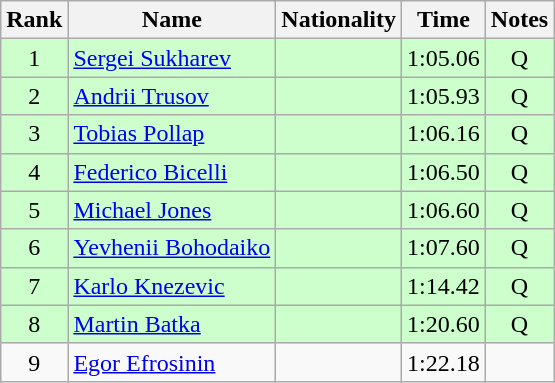<table class="wikitable sortable" style="text-align:center">
<tr>
<th>Rank</th>
<th>Name</th>
<th>Nationality</th>
<th>Time</th>
<th>Notes</th>
</tr>
<tr bgcolor=ccffcc>
<td>1</td>
<td align=left><a href='#'>Sergei Sukharev</a></td>
<td align=left></td>
<td>1:05.06</td>
<td>Q</td>
</tr>
<tr bgcolor=ccffcc>
<td>2</td>
<td align=left><a href='#'>Andrii Trusov</a></td>
<td align=left></td>
<td>1:05.93</td>
<td>Q</td>
</tr>
<tr bgcolor=ccffcc>
<td>3</td>
<td align=left><a href='#'>Tobias Pollap</a></td>
<td align=left></td>
<td>1:06.16</td>
<td>Q</td>
</tr>
<tr bgcolor=ccffcc>
<td>4</td>
<td align=left><a href='#'>Federico Bicelli</a></td>
<td align=left></td>
<td>1:06.50</td>
<td>Q</td>
</tr>
<tr bgcolor=ccffcc>
<td>5</td>
<td align=left><a href='#'>Michael Jones</a></td>
<td align=left></td>
<td>1:06.60</td>
<td>Q</td>
</tr>
<tr bgcolor=ccffcc>
<td>6</td>
<td align=left><a href='#'>Yevhenii Bohodaiko</a></td>
<td align=left></td>
<td>1:07.60</td>
<td>Q</td>
</tr>
<tr bgcolor=ccffcc>
<td>7</td>
<td align=left><a href='#'>Karlo Knezevic</a></td>
<td align=left></td>
<td>1:14.42</td>
<td>Q</td>
</tr>
<tr bgcolor=ccffcc>
<td>8</td>
<td align=left><a href='#'>Martin Batka</a></td>
<td align=left></td>
<td>1:20.60</td>
<td>Q</td>
</tr>
<tr>
<td>9</td>
<td align=left><a href='#'>Egor Efrosinin</a></td>
<td align=left></td>
<td>1:22.18</td>
<td></td>
</tr>
</table>
